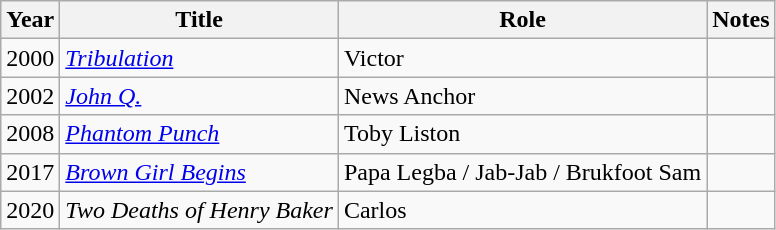<table class="wikitable sortable">
<tr>
<th>Year</th>
<th>Title</th>
<th>Role</th>
<th class="unsortable">Notes</th>
</tr>
<tr>
<td>2000</td>
<td><em><a href='#'>Tribulation</a></em></td>
<td>Victor</td>
<td></td>
</tr>
<tr>
<td>2002</td>
<td><em><a href='#'>John Q.</a></em></td>
<td>News Anchor</td>
<td></td>
</tr>
<tr>
<td>2008</td>
<td><a href='#'><em>Phantom Punch</em></a></td>
<td>Toby Liston</td>
<td></td>
</tr>
<tr>
<td>2017</td>
<td><em><a href='#'>Brown Girl Begins</a></em></td>
<td>Papa Legba / Jab-Jab / Brukfoot Sam</td>
<td></td>
</tr>
<tr>
<td>2020</td>
<td><em>Two Deaths of Henry Baker</em></td>
<td>Carlos</td>
<td></td>
</tr>
</table>
